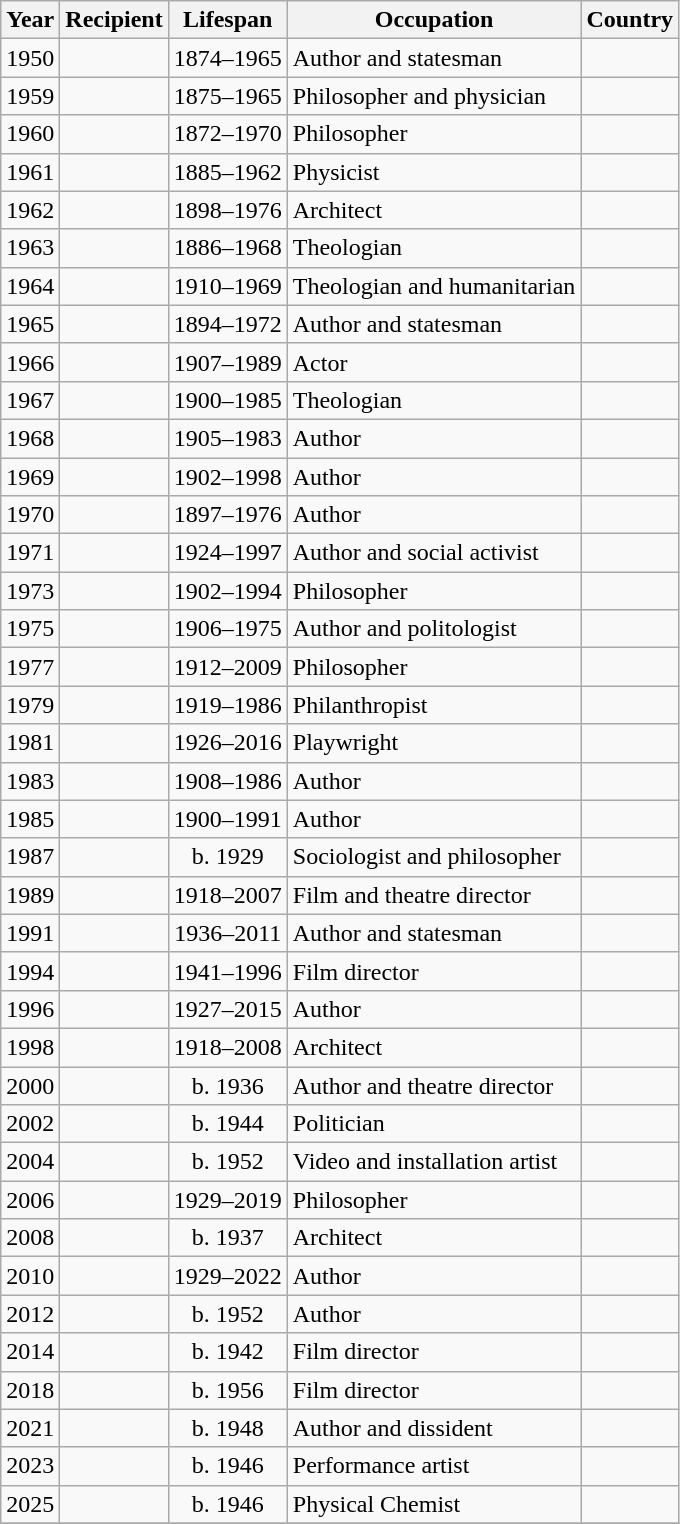<table class="sortable wikitable plainrowheaders">
<tr>
<th scope="col">Year</th>
<th scope="col">Recipient</th>
<th scope="col">Lifespan</th>
<th scope="col">Occupation</th>
<th scope="col">Country</th>
</tr>
<tr>
<td align=center>1950</td>
<td align=left></td>
<td align=center>1874–1965</td>
<td align=left>Author and statesman</td>
<td></td>
</tr>
<tr>
<td align=center>1959</td>
<td align=left></td>
<td align=center>1875–1965</td>
<td align=left>Philosopher and physician</td>
<td></td>
</tr>
<tr>
<td align=center>1960</td>
<td align=left></td>
<td align=center>1872–1970</td>
<td align=left>Philosopher</td>
<td></td>
</tr>
<tr>
<td align=center>1961</td>
<td align=left></td>
<td align=center>1885–1962</td>
<td align=left>Physicist</td>
<td></td>
</tr>
<tr>
<td align=center>1962</td>
<td align=left></td>
<td align=center>1898–1976</td>
<td align=left>Architect</td>
<td></td>
</tr>
<tr>
<td align=center>1963</td>
<td align=left></td>
<td align=center>1886–1968</td>
<td align=left>Theologian</td>
<td></td>
</tr>
<tr>
<td align=center>1964</td>
<td align=left></td>
<td align=center>1910–1969</td>
<td align=left>Theologian and humanitarian</td>
<td></td>
</tr>
<tr>
<td align=center>1965</td>
<td align=left></td>
<td align=center>1894–1972</td>
<td align=left>Author and statesman</td>
<td></td>
</tr>
<tr>
<td align=center>1966</td>
<td align=left></td>
<td align=center>1907–1989</td>
<td align=left>Actor</td>
<td></td>
</tr>
<tr>
<td align=center>1967</td>
<td align=left></td>
<td align=center>1900–1985</td>
<td align=left>Theologian</td>
<td></td>
</tr>
<tr>
<td align=center>1968</td>
<td align=left></td>
<td align=center>1905–1983</td>
<td align=left>Author</td>
<td></td>
</tr>
<tr>
<td align=center>1969</td>
<td align=left></td>
<td align=center>1902–1998</td>
<td align=left>Author</td>
<td></td>
</tr>
<tr>
<td align=center>1970</td>
<td align=left></td>
<td align=center>1897–1976</td>
<td align=left>Author</td>
<td></td>
</tr>
<tr>
<td align=center>1971</td>
<td align=left></td>
<td align=center>1924–1997</td>
<td align=left>Author and social activist</td>
<td></td>
</tr>
<tr>
<td align=center>1973</td>
<td align=left></td>
<td align=center>1902–1994</td>
<td align=left>Philosopher</td>
<td></td>
</tr>
<tr>
<td align=center>1975</td>
<td align=left></td>
<td align=center>1906–1975</td>
<td align=left>Author and politologist</td>
<td></td>
</tr>
<tr>
<td align=center>1977</td>
<td align=left></td>
<td align=center>1912–2009</td>
<td align=left>Philosopher</td>
<td></td>
</tr>
<tr>
<td align=center>1979</td>
<td align=left></td>
<td align=center>1919–1986</td>
<td align=left>Philanthropist</td>
<td></td>
</tr>
<tr>
<td align=center>1981</td>
<td align=left></td>
<td align=center>1926–2016</td>
<td align=left>Playwright</td>
<td></td>
</tr>
<tr>
<td align=center>1983</td>
<td align=left></td>
<td align=center>1908–1986</td>
<td align=left>Author</td>
<td></td>
</tr>
<tr>
<td align=center>1985</td>
<td align=left></td>
<td align=center>1900–1991</td>
<td align=left>Author</td>
<td></td>
</tr>
<tr>
<td align=center>1987</td>
<td align=left></td>
<td align=center>b. 1929</td>
<td align=left>Sociologist and philosopher</td>
<td></td>
</tr>
<tr>
<td align=center>1989</td>
<td align=left></td>
<td align=center>1918–2007</td>
<td align=left>Film and theatre director</td>
<td></td>
</tr>
<tr>
<td align=center>1991</td>
<td align=left></td>
<td align=center>1936–2011</td>
<td align=left>Author and statesman</td>
<td></td>
</tr>
<tr>
<td align=center>1994</td>
<td align=left></td>
<td align=center>1941–1996</td>
<td align=left>Film director</td>
<td></td>
</tr>
<tr>
<td align=center>1996</td>
<td align=left></td>
<td align=center>1927–2015</td>
<td align=left>Author</td>
<td></td>
</tr>
<tr>
<td align=center>1998</td>
<td align=left></td>
<td align=center>1918–2008</td>
<td align=left>Architect</td>
<td></td>
</tr>
<tr>
<td align=center>2000</td>
<td align=left></td>
<td align=center>b. 1936</td>
<td align=left>Author and theatre director</td>
<td></td>
</tr>
<tr>
<td align=center>2002</td>
<td align=left></td>
<td align=center>b. 1944</td>
<td align=left>Politician</td>
<td></td>
</tr>
<tr>
<td align=center>2004</td>
<td align=left></td>
<td align=center>b. 1952</td>
<td align=left>Video and installation artist</td>
<td></td>
</tr>
<tr>
<td align=center>2006</td>
<td align=left></td>
<td align=center>1929–2019</td>
<td align=left>Philosopher</td>
<td></td>
</tr>
<tr>
<td align=center>2008</td>
<td align=left></td>
<td align=center>b. 1937</td>
<td align=left>Architect</td>
<td></td>
</tr>
<tr>
<td align=center>2010</td>
<td align=left></td>
<td align=center>1929–2022</td>
<td align=left>Author</td>
<td></td>
</tr>
<tr>
<td align=center>2012</td>
<td align=left></td>
<td align=center>b. 1952</td>
<td align=left>Author</td>
<td></td>
</tr>
<tr>
<td align=center>2014</td>
<td align=left></td>
<td align=center>b. 1942</td>
<td align=left>Film director</td>
<td></td>
</tr>
<tr>
<td align=center>2018</td>
<td align=left></td>
<td align=center>b. 1956</td>
<td align=left>Film director</td>
<td></td>
</tr>
<tr>
<td align=center>2021</td>
<td align=left></td>
<td align=center>b. 1948</td>
<td align=left>Author and dissident</td>
<td></td>
</tr>
<tr>
<td align=center>2023</td>
<td align=left></td>
<td align=center>b. 1946</td>
<td align=left>Performance artist</td>
<td></td>
</tr>
<tr>
<td align=center>2025</td>
<td align=left></td>
<td align=center>b. 1946</td>
<td align=left>Physical Chemist</td>
<td></td>
</tr>
<tr>
</tr>
</table>
